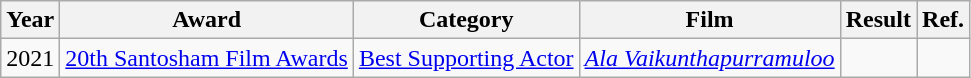<table class="wikitable">
<tr>
<th>Year</th>
<th>Award</th>
<th>Category</th>
<th>Film</th>
<th>Result</th>
<th>Ref.</th>
</tr>
<tr>
<td>2021</td>
<td><a href='#'>20th Santosham Film Awards</a></td>
<td><a href='#'>Best Supporting Actor</a></td>
<td><em><a href='#'>Ala Vaikunthapurramuloo</a></em></td>
<td></td>
<td></td>
</tr>
</table>
